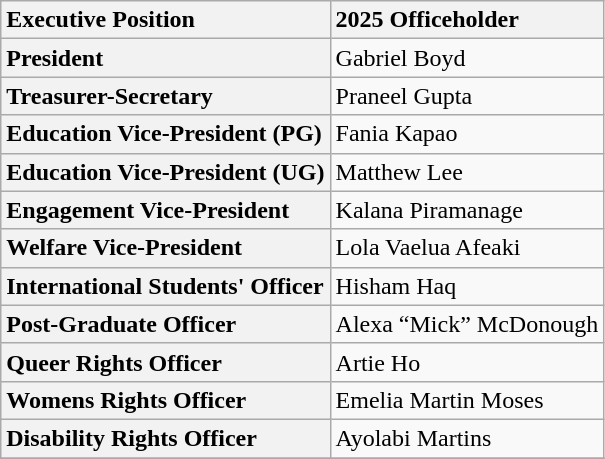<table class="wikitable">
<tr>
<th style="text-align: left;">Executive Position</th>
<th style="text-align: left;">2025 Officeholder</th>
</tr>
<tr>
<th style="text-align: left;">President</th>
<td>Gabriel Boyd</td>
</tr>
<tr>
<th style="text-align: left;">Treasurer-Secretary</th>
<td>Praneel Gupta</td>
</tr>
<tr>
<th style="text-align: left;">Education Vice-President (PG)</th>
<td>Fania Kapao</td>
</tr>
<tr>
<th style="text-align: left;">Education Vice-President (UG)</th>
<td>Matthew Lee</td>
</tr>
<tr>
<th style="text-align: left;">Engagement Vice-President</th>
<td>Kalana Piramanage</td>
</tr>
<tr>
<th style="text-align: left;">Welfare Vice-President</th>
<td>Lola Vaelua Afeaki</td>
</tr>
<tr>
<th style="text-align: left;">International Students' Officer</th>
<td>Hisham Haq</td>
</tr>
<tr>
<th style="text-align: left;">Post-Graduate Officer</th>
<td>Alexa “Mick” McDonough</td>
</tr>
<tr>
<th style="text-align: left;">Queer Rights Officer</th>
<td>Artie Ho</td>
</tr>
<tr>
<th style="text-align: left;">Womens Rights Officer</th>
<td>Emelia Martin Moses</td>
</tr>
<tr>
<th style="text-align: left;">Disability Rights Officer</th>
<td>Ayolabi Martins</td>
</tr>
<tr>
</tr>
</table>
